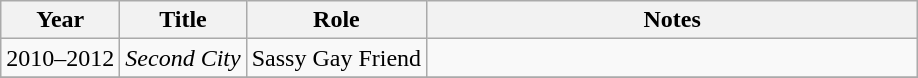<table class="wikitable sortable">
<tr>
<th>Year</th>
<th>Title</th>
<th>Role</th>
<th class="unsortable" style="width:20em;">Notes</th>
</tr>
<tr>
<td>2010–2012</td>
<td><em>Second City</em></td>
<td>Sassy Gay Friend</td>
<td></td>
</tr>
<tr>
</tr>
</table>
